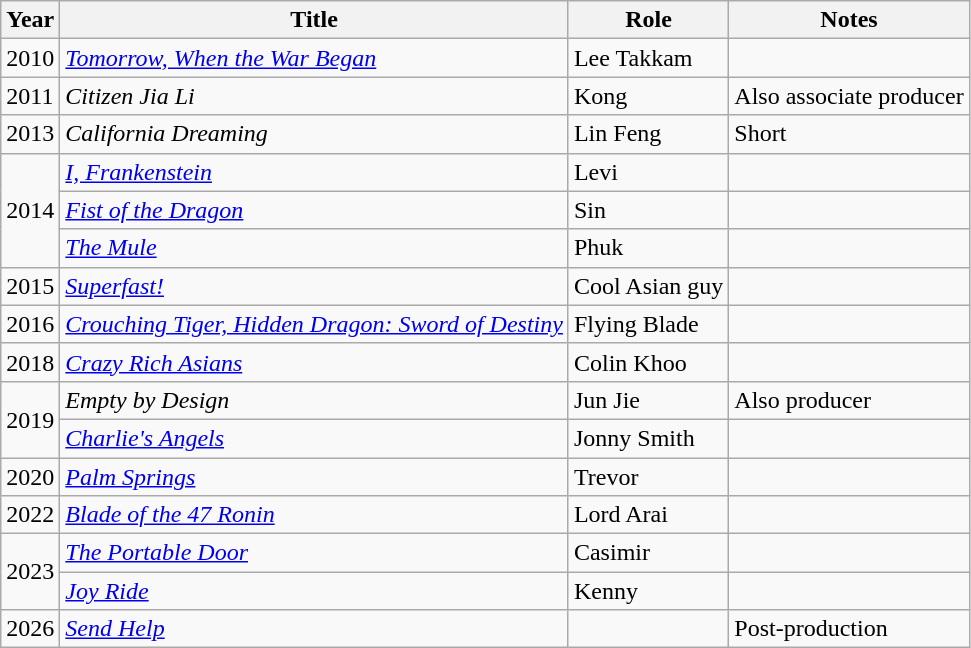<table class="wikitable sortable">
<tr>
<th>Year</th>
<th>Title</th>
<th>Role</th>
<th class="unsortable">Notes</th>
</tr>
<tr>
<td>2010</td>
<td><em><a href='#'>Tomorrow, When the War Began</a></em></td>
<td>Lee Takkam</td>
<td></td>
</tr>
<tr>
<td>2011</td>
<td><em>Citizen Jia Li</em></td>
<td>Kong</td>
<td>Also associate producer</td>
</tr>
<tr>
<td>2013</td>
<td><em>California Dreaming</em></td>
<td>Lin Feng</td>
<td>Short</td>
</tr>
<tr>
<td rowspan="3">2014</td>
<td><em><a href='#'>I, Frankenstein</a></em></td>
<td>Levi</td>
<td></td>
</tr>
<tr>
<td><em><a href='#'>Fist of the Dragon</a></em></td>
<td>Sin</td>
<td></td>
</tr>
<tr>
<td><em><a href='#'>The Mule</a></em></td>
<td>Phuk</td>
<td></td>
</tr>
<tr>
<td>2015</td>
<td><em><a href='#'>Superfast!</a></em></td>
<td>Cool Asian guy</td>
<td></td>
</tr>
<tr>
<td>2016</td>
<td><em><a href='#'>Crouching Tiger, Hidden Dragon: Sword of Destiny</a></em></td>
<td>Flying Blade</td>
<td></td>
</tr>
<tr>
<td>2018</td>
<td><em><a href='#'>Crazy Rich Asians</a></em></td>
<td>Colin Khoo</td>
<td></td>
</tr>
<tr>
<td rowspan="2">2019</td>
<td><em>Empty by Design</em></td>
<td>Jun Jie</td>
<td>Also producer</td>
</tr>
<tr>
<td><em><a href='#'>Charlie's Angels</a></em></td>
<td>Jonny Smith</td>
<td></td>
</tr>
<tr>
<td>2020</td>
<td><em><a href='#'>Palm Springs</a></em></td>
<td>Trevor</td>
<td></td>
</tr>
<tr>
<td>2022</td>
<td><em><a href='#'>Blade of the 47 Ronin</a></em></td>
<td>Lord Arai</td>
<td></td>
</tr>
<tr>
<td rowspan="2">2023</td>
<td><em><a href='#'>The Portable Door</a></em></td>
<td>Casimir</td>
<td></td>
</tr>
<tr>
<td><em><a href='#'>Joy Ride</a></em></td>
<td>Kenny</td>
<td></td>
</tr>
<tr>
<td>2026</td>
<td><em><a href='#'>Send Help</a></em></td>
<td></td>
<td>Post-production</td>
</tr>
</table>
